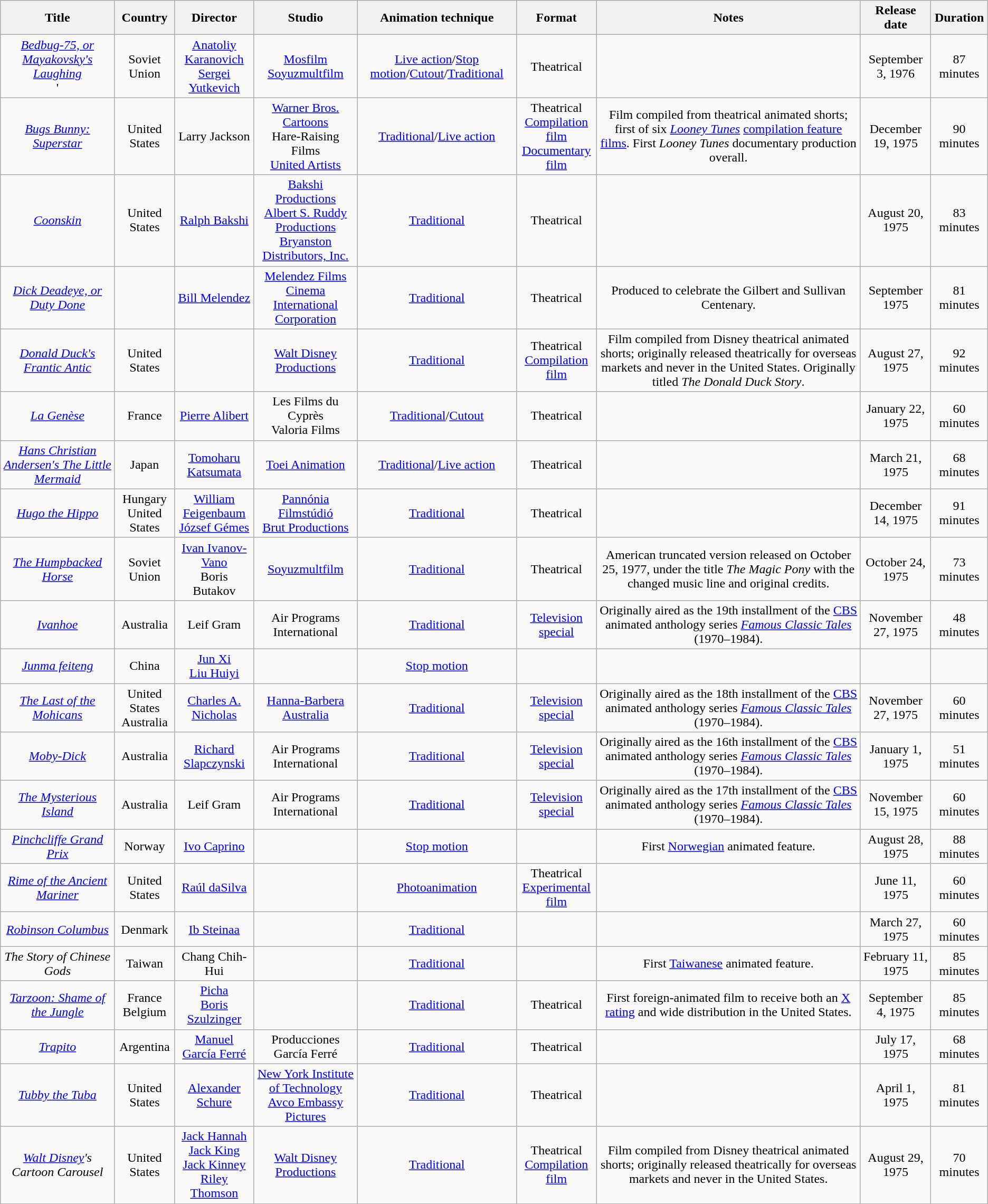<table class="wikitable sortable" style="text-align:center; margin=auto; ">
<tr>
<th scope="col">Title</th>
<th scope="col">Country</th>
<th scope="col">Director</th>
<th scope="col">Studio</th>
<th scope="col">Animation technique</th>
<th scope="col">Format</th>
<th>Notes</th>
<th>Release date</th>
<th>Duration</th>
</tr>
<tr>
<td><em><a href='#'>Bedbug-75, or Mayakovsky's Laughing</a></em> <br> '</td>
<td>Soviet Union</td>
<td><a href='#'>Anatoliy Karanovich</a> <br> <a href='#'>Sergei Yutkevich</a></td>
<td><a href='#'>Mosfilm</a> <br> <a href='#'>Soyuzmultfilm</a></td>
<td><a href='#'>Live action</a>/<a href='#'>Stop motion</a>/<a href='#'>Cutout</a>/<a href='#'>Traditional</a></td>
<td>Theatrical</td>
<td></td>
<td>September 3, 1976</td>
<td>87 minutes</td>
</tr>
<tr>
<td><em><a href='#'>Bugs Bunny: Superstar</a></em></td>
<td>United States</td>
<td>Larry Jackson</td>
<td><a href='#'>Warner Bros. Cartoons</a>  <br> Hare-Raising Films  <br> <a href='#'>United Artists</a> </td>
<td><a href='#'>Traditional</a>/<a href='#'>Live action</a></td>
<td>Theatrical <br> <a href='#'>Compilation film</a> <br> <a href='#'>Documentary film</a></td>
<td>Film compiled from theatrical animated shorts; first of six <em><a href='#'>Looney Tunes</a></em> <a href='#'>compilation feature films</a>. First <em>Looney Tunes</em> documentary production overall.</td>
<td>December 19, 1975</td>
<td>90 minutes</td>
</tr>
<tr>
<td><em><a href='#'>Coonskin</a></em></td>
<td>United States</td>
<td><a href='#'>Ralph Bakshi</a></td>
<td><a href='#'>Bakshi Productions</a> <br> <a href='#'>Albert S. Ruddy Productions</a> <br> <a href='#'>Bryanston Distributors, Inc.</a></td>
<td><a href='#'>Traditional</a></td>
<td>Theatrical</td>
<td></td>
<td>August 20, 1975</td>
<td>83 minutes</td>
</tr>
<tr>
<td><em><a href='#'>Dick Deadeye, or Duty Done</a></em></td>
<td></td>
<td><a href='#'>Bill Melendez</a></td>
<td><a href='#'>Melendez Films</a> <br> <a href='#'>Cinema International Corporation</a></td>
<td><a href='#'>Traditional</a></td>
<td>Theatrical</td>
<td>Produced to celebrate the Gilbert and Sullivan Centenary.</td>
<td>September 1975</td>
<td>81 minutes</td>
</tr>
<tr>
<td><em><a href='#'>Donald Duck's Frantic Antic</a></em></td>
<td>United States</td>
<td></td>
<td><a href='#'>Walt Disney Productions</a></td>
<td><a href='#'>Traditional</a></td>
<td>Theatrical <br> <a href='#'>Compilation film</a></td>
<td>Film compiled from Disney theatrical animated shorts; originally released theatrically for overseas markets and never in the United States. Originally titled <em>The Donald Duck Story</em>.</td>
<td>August 27, 1975</td>
<td>92 minutes</td>
</tr>
<tr>
<td><em><a href='#'>La Genèse</a></em> <br> </td>
<td>France</td>
<td><a href='#'>Pierre Alibert</a></td>
<td>Les Films du Cyprès <br> Valoria Films</td>
<td><a href='#'>Traditional</a>/<a href='#'>Cutout</a></td>
<td>Theatrical</td>
<td></td>
<td>January 22, 1975</td>
<td>60 minutes</td>
</tr>
<tr>
<td><em><a href='#'>Hans Christian Andersen's The Little Mermaid</a></em> <br> </td>
<td>Japan</td>
<td><a href='#'>Tomoharu Katsumata</a></td>
<td><a href='#'>Toei Animation</a></td>
<td><a href='#'>Traditional</a>/<a href='#'>Live action</a></td>
<td>Theatrical</td>
<td></td>
<td>March 21, 1975</td>
<td>68 minutes</td>
</tr>
<tr>
<td><em><a href='#'>Hugo the Hippo</a></em> <br> </td>
<td>Hungary <br> United States</td>
<td><a href='#'>William Feigenbaum</a> <br> <a href='#'>József Gémes</a></td>
<td><a href='#'>Pannónia Filmstúdió</a> <br> <a href='#'>Brut Productions</a></td>
<td><a href='#'>Traditional</a></td>
<td>Theatrical</td>
<td></td>
<td>December 14, 1975</td>
<td>91 minutes</td>
</tr>
<tr>
<td><em><a href='#'>The Humpbacked Horse</a></em> <br> </td>
<td>Soviet Union</td>
<td><a href='#'>Ivan Ivanov-Vano</a> <br> Boris Butakov</td>
<td><a href='#'>Soyuzmultfilm</a></td>
<td><a href='#'>Traditional</a></td>
<td>Theatrical</td>
<td>American truncated version released on October 25, 1977, under the title <em>The Magic Pony</em> with the changed music line and original credits.</td>
<td>October 24, 1975</td>
<td>73 minutes</td>
</tr>
<tr>
<td><em><a href='#'>Ivanhoe</a></em></td>
<td>Australia</td>
<td>Leif Gram</td>
<td>Air Programs International</td>
<td><a href='#'>Traditional</a></td>
<td><a href='#'>Television special</a></td>
<td>Originally aired as the 19th installment of the <a href='#'>CBS</a> animated anthology series <em><a href='#'>Famous Classic Tales</a></em> (1970–1984).</td>
<td>November 27, 1975</td>
<td>48 minutes</td>
</tr>
<tr>
<td><em><a href='#'>Junma feiteng</a></em> <br> </td>
<td>China</td>
<td><a href='#'>Jun Xi</a> <br> <a href='#'>Liu Huiyi</a></td>
<td></td>
<td><a href='#'>Stop motion</a></td>
<td></td>
<td></td>
<td></td>
<td></td>
</tr>
<tr>
<td><em><a href='#'>The Last of the Mohicans</a></em></td>
<td>United States <br> Australia</td>
<td><a href='#'>Charles A. Nicholas</a></td>
<td><a href='#'>Hanna-Barbera Australia</a></td>
<td><a href='#'>Traditional</a></td>
<td><a href='#'>Television special</a></td>
<td>Originally aired as the 18th installment of the <a href='#'>CBS</a> animated anthology series <em><a href='#'>Famous Classic Tales</a></em> (1970–1984).</td>
<td>November 27, 1975</td>
<td>60 minutes</td>
</tr>
<tr>
<td><em><a href='#'>Moby-Dick</a></em></td>
<td>Australia</td>
<td><a href='#'>Richard Slapczynski</a></td>
<td>Air Programs International</td>
<td><a href='#'>Traditional</a></td>
<td><a href='#'>Television special</a></td>
<td>Originally aired as the 16th installment of the <a href='#'>CBS</a> animated anthology series <em><a href='#'>Famous Classic Tales</a></em> (1970–1984).</td>
<td>January 1, 1975</td>
<td>51 minutes</td>
</tr>
<tr>
<td><em><a href='#'>The Mysterious Island</a></em></td>
<td>Australia</td>
<td>Leif Gram</td>
<td>Air Programs International</td>
<td><a href='#'>Traditional</a></td>
<td><a href='#'>Television special</a></td>
<td>Originally aired as the 17th installment of the <a href='#'>CBS</a> animated anthology series <em><a href='#'>Famous Classic Tales</a></em> (1970–1984).</td>
<td>November 15, 1975</td>
<td>60 minutes</td>
</tr>
<tr>
<td><em><a href='#'>Pinchcliffe Grand Prix</a></em> <br> </td>
<td>Norway</td>
<td><a href='#'>Ivo Caprino</a></td>
<td></td>
<td><a href='#'>Stop motion</a></td>
<td></td>
<td>First <a href='#'>Norwegian</a> animated feature.</td>
<td>August 28, 1975</td>
<td>88 minutes</td>
</tr>
<tr>
<td><em><a href='#'>Rime of the Ancient Mariner</a></em></td>
<td>United States</td>
<td><a href='#'>Raúl daSilva</a></td>
<td></td>
<td><a href='#'>Photoanimation</a></td>
<td>Theatrical <br> <a href='#'>Experimental film</a></td>
<td></td>
<td>June 11, 1975</td>
<td>60 minutes</td>
</tr>
<tr>
<td><em><a href='#'>Robinson Columbus</a></em></td>
<td>Denmark</td>
<td><a href='#'>Ib Steinaa</a></td>
<td></td>
<td><a href='#'>Traditional</a></td>
<td></td>
<td></td>
<td>March 27, 1975</td>
<td>60 minutes</td>
</tr>
<tr>
<td><em>The Story of Chinese Gods</em><br> </td>
<td>Taiwan</td>
<td>Chang Chih-Hui</td>
<td></td>
<td><a href='#'>Traditional</a></td>
<td></td>
<td>First <a href='#'>Taiwanese</a> animated feature.</td>
<td>February 11, 1975</td>
<td>85 minutes</td>
</tr>
<tr>
<td><em><a href='#'>Tarzoon: Shame of the Jungle</a></em> <br> </td>
<td>France <br> Belgium</td>
<td><a href='#'>Picha</a> <br> <a href='#'>Boris Szulzinger</a></td>
<td></td>
<td><a href='#'>Traditional</a></td>
<td>Theatrical</td>
<td>First foreign-animated film to receive both an <a href='#'>X rating</a> and wide distribution in the United States.</td>
<td>September 4, 1975</td>
<td>85 minutes</td>
</tr>
<tr>
<td><em><a href='#'>Trapito</a></em> <br> </td>
<td>Argentina</td>
<td><a href='#'>Manuel García Ferré</a></td>
<td>Producciones García Ferré</td>
<td><a href='#'>Traditional</a></td>
<td>Theatrical</td>
<td></td>
<td>July 17, 1975</td>
<td>68 minutes</td>
</tr>
<tr>
<td><em><a href='#'>Tubby the Tuba</a></em></td>
<td>United States</td>
<td><a href='#'>Alexander Schure</a></td>
<td><a href='#'>New York Institute of Technology</a> <br> <a href='#'>Avco Embassy Pictures</a></td>
<td><a href='#'>Traditional</a></td>
<td>Theatrical</td>
<td></td>
<td>April 1, 1975</td>
<td>81 minutes</td>
</tr>
<tr>
<td><em><a href='#'>Walt Disney</a>'s Cartoon Carousel</em></td>
<td>United States</td>
<td><a href='#'>Jack Hannah</a> <br> <a href='#'>Jack King</a> <br> <a href='#'>Jack Kinney</a> <br> <a href='#'>Riley Thomson</a></td>
<td><a href='#'>Walt Disney Productions</a></td>
<td><a href='#'>Traditional</a></td>
<td>Theatrical <br> <a href='#'>Compilation film</a></td>
<td>Film compiled from Disney theatrical animated shorts; originally released theatrically for overseas markets and never in the United States.</td>
<td>August 29, 1975</td>
<td>70 minutes</td>
</tr>
</table>
